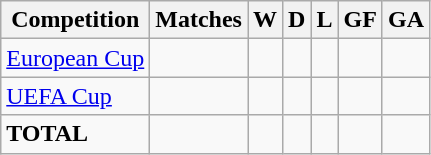<table class="wikitable">
<tr>
<th>Competition</th>
<th>Matches</th>
<th>W</th>
<th>D</th>
<th>L</th>
<th>GF</th>
<th>GA</th>
</tr>
<tr>
<td><a href='#'>European Cup</a></td>
<td></td>
<td></td>
<td></td>
<td></td>
<td></td>
<td></td>
</tr>
<tr>
<td><a href='#'>UEFA Cup</a></td>
<td></td>
<td></td>
<td></td>
<td></td>
<td></td>
<td></td>
</tr>
<tr>
<td><strong>TOTAL</strong></td>
<td></td>
<td></td>
<td></td>
<td></td>
<td></td>
<td></td>
</tr>
</table>
